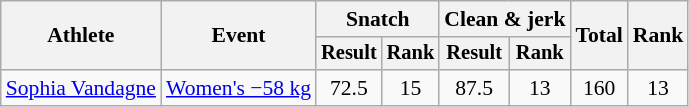<table class="wikitable" style="font-size:90%">
<tr>
<th rowspan="2">Athlete</th>
<th rowspan="2">Event</th>
<th colspan="2">Snatch</th>
<th colspan="2">Clean & jerk</th>
<th rowspan="2">Total</th>
<th rowspan="2">Rank</th>
</tr>
<tr style="font-size:95%">
<th>Result</th>
<th>Rank</th>
<th>Result</th>
<th>Rank</th>
</tr>
<tr align=center>
<td align=left><a href='#'>Sophia Vandagne</a></td>
<td align=left><a href='#'>Women's −58 kg</a></td>
<td>72.5</td>
<td>15</td>
<td>87.5</td>
<td>13</td>
<td>160</td>
<td>13</td>
</tr>
</table>
